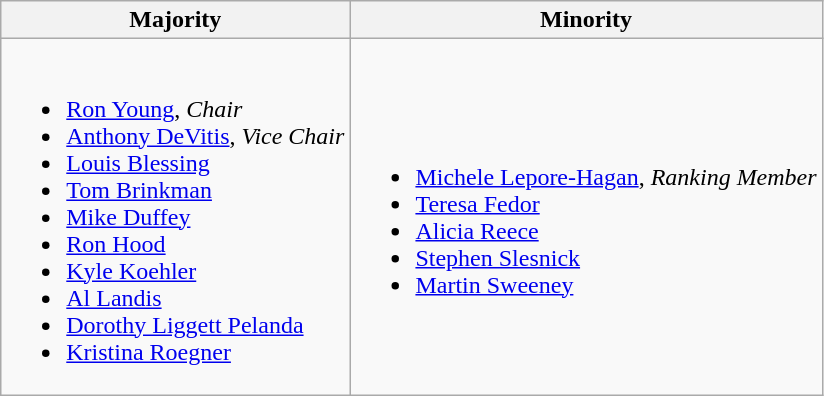<table class=wikitable>
<tr>
<th>Majority</th>
<th>Minority</th>
</tr>
<tr>
<td><br><ul><li><a href='#'>Ron Young</a>, <em>Chair</em></li><li><a href='#'>Anthony DeVitis</a>, <em>Vice Chair</em></li><li><a href='#'>Louis Blessing</a></li><li><a href='#'>Tom Brinkman</a></li><li><a href='#'>Mike Duffey</a></li><li><a href='#'>Ron Hood</a></li><li><a href='#'>Kyle Koehler</a></li><li><a href='#'>Al Landis</a></li><li><a href='#'>Dorothy Liggett Pelanda</a></li><li><a href='#'>Kristina Roegner</a></li></ul></td>
<td><br><ul><li><a href='#'>Michele Lepore-Hagan</a>, <em>Ranking Member</em></li><li><a href='#'>Teresa Fedor</a></li><li><a href='#'>Alicia Reece</a></li><li><a href='#'>Stephen Slesnick</a></li><li><a href='#'>Martin Sweeney</a></li></ul></td>
</tr>
</table>
